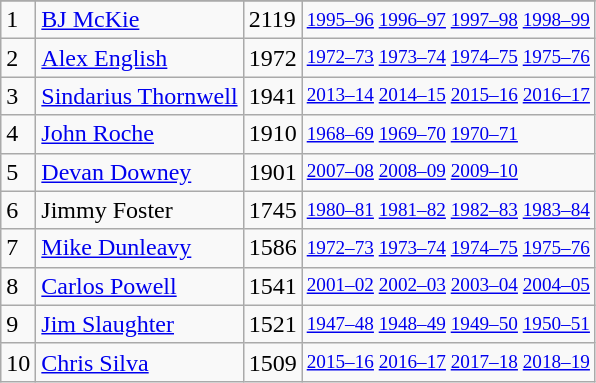<table class="wikitable">
<tr>
</tr>
<tr>
<td>1</td>
<td><a href='#'>BJ McKie</a></td>
<td>2119</td>
<td style="font-size:80%;"><a href='#'>1995–96</a> <a href='#'>1996–97</a> <a href='#'>1997–98</a> <a href='#'>1998–99</a></td>
</tr>
<tr>
<td>2</td>
<td><a href='#'>Alex English</a></td>
<td>1972</td>
<td style="font-size:80%;"><a href='#'>1972–73</a> <a href='#'>1973–74</a> <a href='#'>1974–75</a> <a href='#'>1975–76</a></td>
</tr>
<tr>
<td>3</td>
<td><a href='#'>Sindarius Thornwell</a></td>
<td>1941</td>
<td style="font-size:80%;"><a href='#'>2013–14</a> <a href='#'>2014–15</a> <a href='#'>2015–16</a> <a href='#'>2016–17</a></td>
</tr>
<tr>
<td>4</td>
<td><a href='#'>John Roche</a></td>
<td>1910</td>
<td style="font-size:80%;"><a href='#'>1968–69</a> <a href='#'>1969–70</a> <a href='#'>1970–71</a></td>
</tr>
<tr>
<td>5</td>
<td><a href='#'>Devan Downey</a></td>
<td>1901</td>
<td style="font-size:80%;"><a href='#'>2007–08</a> <a href='#'>2008–09</a> <a href='#'>2009–10</a></td>
</tr>
<tr>
<td>6</td>
<td>Jimmy Foster</td>
<td>1745</td>
<td style="font-size:80%;"><a href='#'>1980–81</a> <a href='#'>1981–82</a> <a href='#'>1982–83</a> <a href='#'>1983–84</a></td>
</tr>
<tr>
<td>7</td>
<td><a href='#'>Mike Dunleavy</a></td>
<td>1586</td>
<td style="font-size:80%;"><a href='#'>1972–73</a> <a href='#'>1973–74</a> <a href='#'>1974–75</a> <a href='#'>1975–76</a></td>
</tr>
<tr>
<td>8</td>
<td><a href='#'>Carlos Powell</a></td>
<td>1541</td>
<td style="font-size:80%;"><a href='#'>2001–02</a> <a href='#'>2002–03</a> <a href='#'>2003–04</a> <a href='#'>2004–05</a></td>
</tr>
<tr>
<td>9</td>
<td><a href='#'>Jim Slaughter</a></td>
<td>1521</td>
<td style="font-size:80%;"><a href='#'>1947–48</a> <a href='#'>1948–49</a> <a href='#'>1949–50</a> <a href='#'>1950–51</a></td>
</tr>
<tr>
<td>10</td>
<td><a href='#'>Chris Silva</a></td>
<td>1509</td>
<td style="font-size:80%;"><a href='#'>2015–16</a> <a href='#'>2016–17</a> <a href='#'>2017–18</a> <a href='#'>2018–19</a></td>
</tr>
</table>
